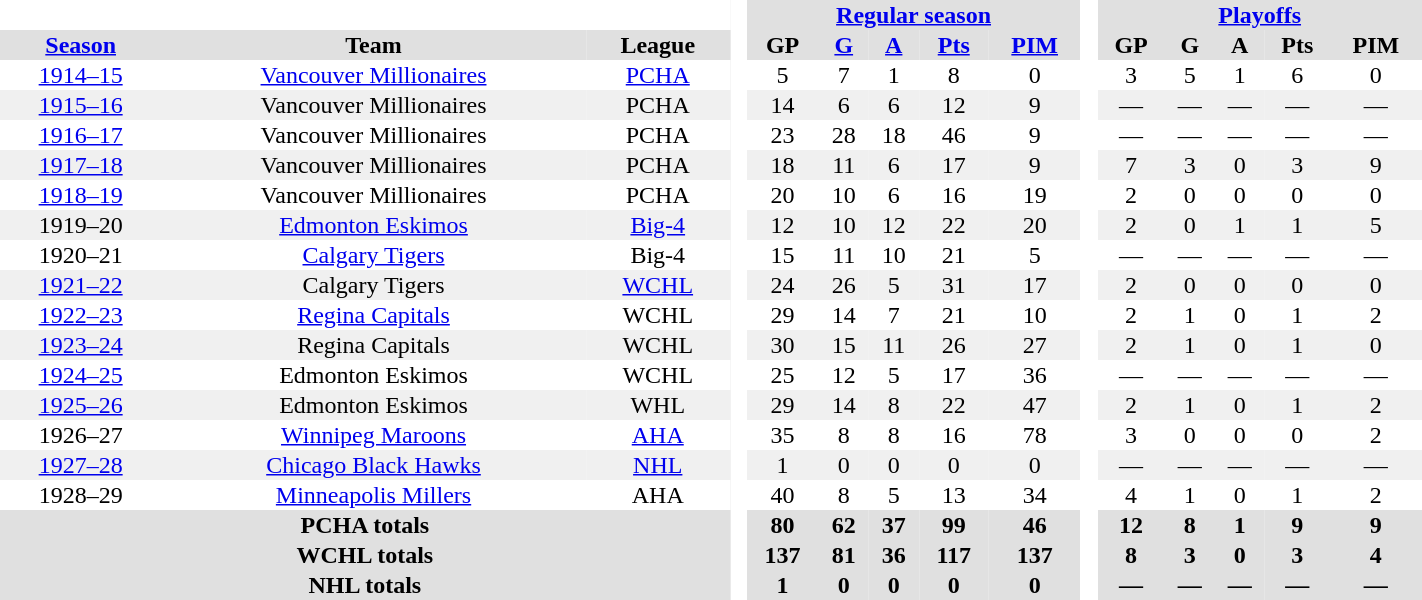<table BORDER="0" CELLPADDING="1" CELLSPACING="0" width="75%" style="text-align:center">
<tr bgcolor="#e0e0e0">
<th colspan="3" bgcolor="#ffffff"> </th>
<th rowspan="99" bgcolor="#ffffff"> </th>
<th colspan="5"><a href='#'>Regular season</a></th>
<th rowspan="99" bgcolor="#ffffff"> </th>
<th colspan="5"><a href='#'>Playoffs</a></th>
</tr>
<tr bgcolor="#e0e0e0">
<th><a href='#'>Season</a></th>
<th>Team</th>
<th>League</th>
<th>GP</th>
<th><a href='#'>G</a></th>
<th><a href='#'>A</a></th>
<th><a href='#'>Pts</a></th>
<th><a href='#'>PIM</a></th>
<th>GP</th>
<th>G</th>
<th>A</th>
<th>Pts</th>
<th>PIM</th>
</tr>
<tr>
<td><a href='#'>1914–15</a></td>
<td><a href='#'>Vancouver Millionaires</a></td>
<td><a href='#'>PCHA</a></td>
<td>5</td>
<td>7</td>
<td>1</td>
<td>8</td>
<td>0</td>
<td>3</td>
<td>5</td>
<td>1</td>
<td>6</td>
<td>0</td>
</tr>
<tr bgcolor="#f0f0f0">
<td><a href='#'>1915–16</a></td>
<td>Vancouver Millionaires</td>
<td>PCHA</td>
<td>14</td>
<td>6</td>
<td>6</td>
<td>12</td>
<td>9</td>
<td>—</td>
<td>—</td>
<td>—</td>
<td>—</td>
<td>—</td>
</tr>
<tr>
<td><a href='#'>1916–17</a></td>
<td>Vancouver Millionaires</td>
<td>PCHA</td>
<td>23</td>
<td>28</td>
<td>18</td>
<td>46</td>
<td>9</td>
<td>—</td>
<td>—</td>
<td>—</td>
<td>—</td>
<td>—</td>
</tr>
<tr bgcolor="#f0f0f0">
<td><a href='#'>1917–18</a></td>
<td>Vancouver Millionaires</td>
<td>PCHA</td>
<td>18</td>
<td>11</td>
<td>6</td>
<td>17</td>
<td>9</td>
<td>7</td>
<td>3</td>
<td>0</td>
<td>3</td>
<td>9</td>
</tr>
<tr>
<td><a href='#'>1918–19</a></td>
<td>Vancouver Millionaires</td>
<td>PCHA</td>
<td>20</td>
<td>10</td>
<td>6</td>
<td>16</td>
<td>19</td>
<td>2</td>
<td>0</td>
<td>0</td>
<td>0</td>
<td>0</td>
</tr>
<tr bgcolor="#f0f0f0">
<td>1919–20</td>
<td><a href='#'>Edmonton Eskimos</a></td>
<td><a href='#'>Big-4</a></td>
<td>12</td>
<td>10</td>
<td>12</td>
<td>22</td>
<td>20</td>
<td>2</td>
<td>0</td>
<td>1</td>
<td>1</td>
<td>5</td>
</tr>
<tr>
<td>1920–21</td>
<td><a href='#'>Calgary Tigers</a></td>
<td>Big-4</td>
<td>15</td>
<td>11</td>
<td>10</td>
<td>21</td>
<td>5</td>
<td>—</td>
<td>—</td>
<td>—</td>
<td>—</td>
<td>—</td>
</tr>
<tr bgcolor="#f0f0f0">
<td><a href='#'>1921–22</a></td>
<td>Calgary Tigers</td>
<td><a href='#'>WCHL</a></td>
<td>24</td>
<td>26</td>
<td>5</td>
<td>31</td>
<td>17</td>
<td>2</td>
<td>0</td>
<td>0</td>
<td>0</td>
<td>0</td>
</tr>
<tr>
<td><a href='#'>1922–23</a></td>
<td><a href='#'>Regina Capitals</a></td>
<td>WCHL</td>
<td>29</td>
<td>14</td>
<td>7</td>
<td>21</td>
<td>10</td>
<td>2</td>
<td>1</td>
<td>0</td>
<td>1</td>
<td>2</td>
</tr>
<tr bgcolor="#f0f0f0">
<td><a href='#'>1923–24</a></td>
<td>Regina Capitals</td>
<td>WCHL</td>
<td>30</td>
<td>15</td>
<td>11</td>
<td>26</td>
<td>27</td>
<td>2</td>
<td>1</td>
<td>0</td>
<td>1</td>
<td>0</td>
</tr>
<tr>
<td><a href='#'>1924–25</a></td>
<td>Edmonton Eskimos</td>
<td>WCHL</td>
<td>25</td>
<td>12</td>
<td>5</td>
<td>17</td>
<td>36</td>
<td>—</td>
<td>—</td>
<td>—</td>
<td>—</td>
<td>—</td>
</tr>
<tr bgcolor="#f0f0f0">
<td><a href='#'>1925–26</a></td>
<td>Edmonton Eskimos</td>
<td>WHL</td>
<td>29</td>
<td>14</td>
<td>8</td>
<td>22</td>
<td>47</td>
<td>2</td>
<td>1</td>
<td>0</td>
<td>1</td>
<td>2</td>
</tr>
<tr>
<td>1926–27</td>
<td><a href='#'>Winnipeg Maroons</a></td>
<td><a href='#'>AHA</a></td>
<td>35</td>
<td>8</td>
<td>8</td>
<td>16</td>
<td>78</td>
<td>3</td>
<td>0</td>
<td>0</td>
<td>0</td>
<td>2</td>
</tr>
<tr bgcolor="#f0f0f0">
<td><a href='#'>1927–28</a></td>
<td><a href='#'>Chicago Black Hawks</a></td>
<td><a href='#'>NHL</a></td>
<td>1</td>
<td>0</td>
<td>0</td>
<td>0</td>
<td>0</td>
<td>—</td>
<td>—</td>
<td>—</td>
<td>—</td>
<td>—</td>
</tr>
<tr>
<td>1928–29</td>
<td><a href='#'>Minneapolis Millers</a></td>
<td>AHA</td>
<td>40</td>
<td>8</td>
<td>5</td>
<td>13</td>
<td>34</td>
<td>4</td>
<td>1</td>
<td>0</td>
<td>1</td>
<td>2</td>
</tr>
<tr bgcolor="E0E0E0">
<th colspan="3">PCHA totals</th>
<th>80</th>
<th>62</th>
<th>37</th>
<th>99</th>
<th>46</th>
<th>12</th>
<th>8</th>
<th>1</th>
<th>9</th>
<th>9</th>
</tr>
<tr bgcolor="E0E0E0">
<th colspan="3">WCHL totals</th>
<th>137</th>
<th>81</th>
<th>36</th>
<th>117</th>
<th>137</th>
<th>8</th>
<th>3</th>
<th>0</th>
<th>3</th>
<th>4</th>
</tr>
<tr bgcolor="#E0E0E0">
<th colspan="3">NHL totals</th>
<th>1</th>
<th>0</th>
<th>0</th>
<th>0</th>
<th>0</th>
<th>—</th>
<th>—</th>
<th>—</th>
<th>—</th>
<th>—</th>
</tr>
</table>
